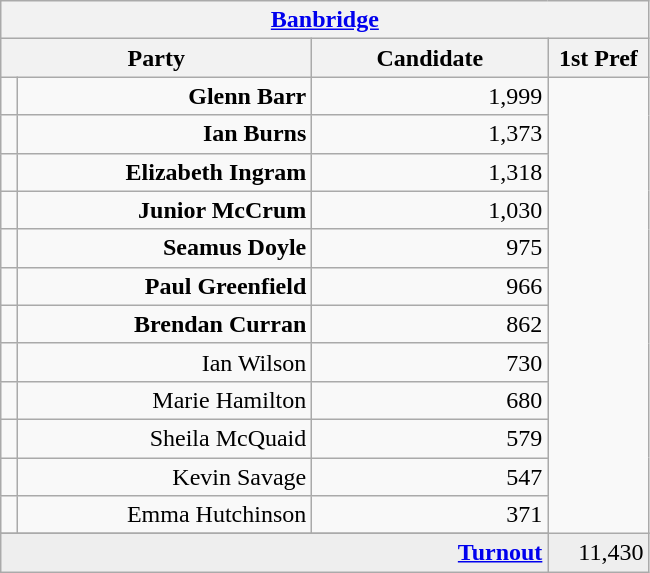<table class="wikitable">
<tr>
<th colspan="4" align="center"><a href='#'>Banbridge</a></th>
</tr>
<tr>
<th colspan="2" align="center" width=200>Party</th>
<th width=150>Candidate</th>
<th width=60>1st Pref</th>
</tr>
<tr>
<td></td>
<td align="right"><strong>Glenn Barr</strong></td>
<td align="right">1,999</td>
</tr>
<tr>
<td></td>
<td align="right"><strong>Ian Burns</strong></td>
<td align="right">1,373</td>
</tr>
<tr>
<td></td>
<td align="right"><strong>Elizabeth Ingram</strong></td>
<td align="right">1,318</td>
</tr>
<tr>
<td></td>
<td align="right"><strong>Junior McCrum</strong></td>
<td align="right">1,030</td>
</tr>
<tr>
<td></td>
<td align="right"><strong>Seamus Doyle</strong></td>
<td align="right">975</td>
</tr>
<tr>
<td></td>
<td align="right"><strong>Paul Greenfield</strong></td>
<td align="right">966</td>
</tr>
<tr>
<td></td>
<td align="right"><strong>Brendan Curran</strong></td>
<td align="right">862</td>
</tr>
<tr>
<td></td>
<td align="right">Ian Wilson</td>
<td align="right">730</td>
</tr>
<tr>
<td></td>
<td align="right">Marie Hamilton</td>
<td align="right">680</td>
</tr>
<tr>
<td></td>
<td align="right">Sheila McQuaid</td>
<td align="right">579</td>
</tr>
<tr>
<td></td>
<td align="right">Kevin Savage</td>
<td align="right">547</td>
</tr>
<tr>
<td></td>
<td align="right">Emma Hutchinson</td>
<td align="right">371</td>
</tr>
<tr>
</tr>
<tr bgcolor="EEEEEE">
<td colspan=3 align="right"><strong><a href='#'>Turnout</a></strong></td>
<td align="right">11,430</td>
</tr>
</table>
